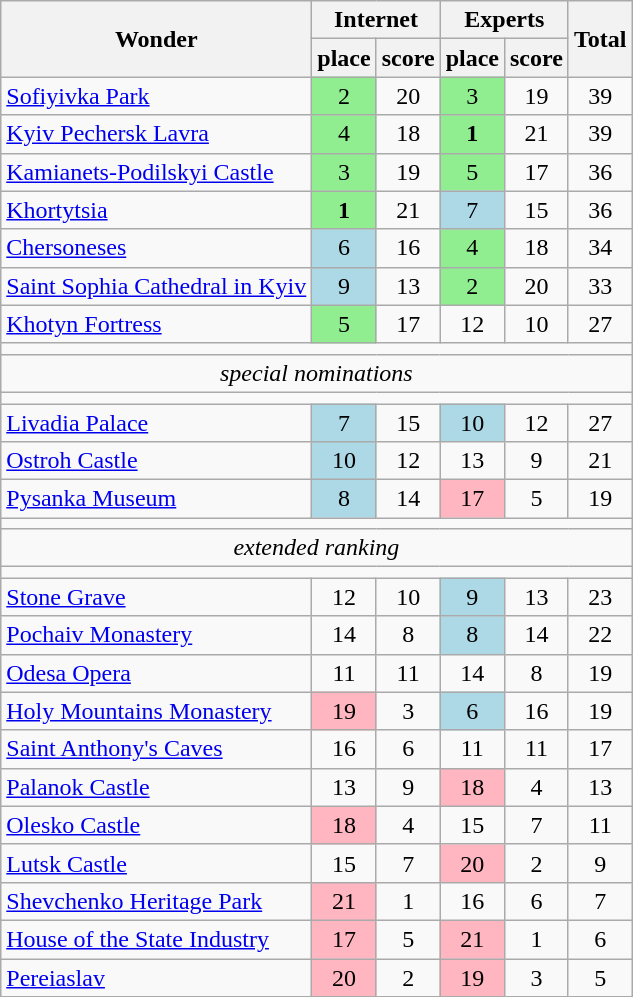<table class="wikitable">
<tr>
<th rowspan=2>Wonder</th>
<th colspan=2>Internet</th>
<th colspan=2>Experts</th>
<th rowspan=2>Total</th>
</tr>
<tr>
<th>place</th>
<th>score</th>
<th>place</th>
<th>score</th>
</tr>
<tr>
<td><a href='#'>Sofiyivka Park</a></td>
<td align=center bgcolor=lightgreen>2</td>
<td align=center>20</td>
<td align=center bgcolor=lightgreen>3</td>
<td align=center>19</td>
<td align=center>39</td>
</tr>
<tr>
<td><a href='#'>Kyiv Pechersk Lavra</a></td>
<td align=center bgcolor=lightgreen>4</td>
<td align=center>18</td>
<td align=center bgcolor=lightgreen><strong>1</strong></td>
<td align=center>21</td>
<td align=center>39</td>
</tr>
<tr>
<td><a href='#'>Kamianets-Podilskyi Castle</a></td>
<td bgcolor="lightgreen" align="center">3</td>
<td align=center>19</td>
<td align=center bgcolor=lightgreen>5</td>
<td align=center>17</td>
<td align=center>36</td>
</tr>
<tr>
<td><a href='#'>Khortytsia</a></td>
<td align=center bgcolor=lightgreen><strong>1</strong></td>
<td align=center>21</td>
<td align=center bgcolor=lightblue>7</td>
<td align=center>15</td>
<td align=center>36</td>
</tr>
<tr>
<td><a href='#'>Chersoneses</a></td>
<td align="center" bgcolor="lightblue">6</td>
<td align=center>16</td>
<td align=center bgcolor=lightgreen>4</td>
<td align=center>18</td>
<td align=center>34</td>
</tr>
<tr>
<td><a href='#'>Saint Sophia Cathedral in Kyiv</a></td>
<td align="center" bgcolor="lightblue">9</td>
<td align=center>13</td>
<td align=center bgcolor=lightgreen>2</td>
<td align=center>20</td>
<td align=center>33</td>
</tr>
<tr>
<td><a href='#'>Khotyn Fortress</a></td>
<td align=center bgcolor=lightgreen>5</td>
<td align=center>17</td>
<td align=center>12</td>
<td align=center>10</td>
<td align=center>27</td>
</tr>
<tr>
<td colspan=6 style="border:1px black;"></td>
</tr>
<tr>
<td colspan=6 align=center><em>special nominations</em></td>
</tr>
<tr>
<td colspan=6 style="border:1px black;"></td>
</tr>
<tr>
<td><a href='#'>Livadia Palace</a></td>
<td bgcolor="lightblue" align="center">7</td>
<td align=center>15</td>
<td align=center bgcolor=lightblue>10</td>
<td align=center>12</td>
<td align=center>27</td>
</tr>
<tr>
<td><a href='#'>Ostroh Castle</a></td>
<td bgcolor="lightblue" align="center">10</td>
<td align=center>12</td>
<td align=center>13</td>
<td align=center>9</td>
<td align=center>21</td>
</tr>
<tr>
<td><a href='#'>Pysanka Museum</a></td>
<td bgcolor="lightblue" align="center">8</td>
<td align=center>14</td>
<td align=center bgcolor=lightpink>17</td>
<td align=center>5</td>
<td align=center>19</td>
</tr>
<tr>
<td colspan=6 style="border:1px black;"></td>
</tr>
<tr>
<td colspan=6 align=center><em>extended ranking</em></td>
</tr>
<tr>
<td colspan=6 style="border:1px black;"></td>
</tr>
<tr>
<td><a href='#'>Stone Grave</a></td>
<td align="center">12</td>
<td align=center>10</td>
<td align=center bgcolor=lightblue>9</td>
<td align=center>13</td>
<td align=center>23</td>
</tr>
<tr>
<td><a href='#'>Pochaiv Monastery</a></td>
<td align="center">14</td>
<td align=center>8</td>
<td align=center bgcolor=lightblue>8</td>
<td align=center>14</td>
<td align=center>22</td>
</tr>
<tr>
<td><a href='#'>Odesa Opera</a></td>
<td align="center">11</td>
<td align=center>11</td>
<td align=center>14</td>
<td align=center>8</td>
<td align=center>19</td>
</tr>
<tr>
<td><a href='#'>Holy Mountains Monastery</a></td>
<td bgcolor="lightpink" align="center">19</td>
<td align=center>3</td>
<td align=center bgcolor=lightblue>6</td>
<td align=center>16</td>
<td align=center>19</td>
</tr>
<tr>
<td><a href='#'>Saint Anthony's Caves</a></td>
<td align="center">16</td>
<td align=center>6</td>
<td align=center>11</td>
<td align=center>11</td>
<td align=center>17</td>
</tr>
<tr>
<td><a href='#'>Palanok Castle</a></td>
<td align="center">13</td>
<td align=center>9</td>
<td align=center bgcolor=lightpink>18</td>
<td align=center>4</td>
<td align=center>13</td>
</tr>
<tr>
<td><a href='#'>Olesko Castle</a></td>
<td bgcolor="lightpink" align="center">18</td>
<td align=center>4</td>
<td align=center>15</td>
<td align=center>7</td>
<td align=center>11</td>
</tr>
<tr>
<td><a href='#'>Lutsk Castle</a></td>
<td align="center">15</td>
<td align=center>7</td>
<td align=center bgcolor=lightpink>20</td>
<td align=center>2</td>
<td align=center>9</td>
</tr>
<tr>
<td><a href='#'>Shevchenko Heritage Park</a></td>
<td align="center" bgcolor="lightpink">21</td>
<td align=center>1</td>
<td align=center>16</td>
<td align=center>6</td>
<td align=center>7</td>
</tr>
<tr>
<td><a href='#'>House of the State Industry</a></td>
<td bgcolor="lightpink" align="center">17</td>
<td align=center>5</td>
<td align=center bgcolor=lightpink>21</td>
<td align=center>1</td>
<td align=center>6</td>
</tr>
<tr>
<td><a href='#'>Pereiaslav</a></td>
<td bgcolor="lightpink" align="center">20</td>
<td align=center>2</td>
<td align=center bgcolor=lightpink>19</td>
<td align=center>3</td>
<td align=center>5</td>
</tr>
</table>
